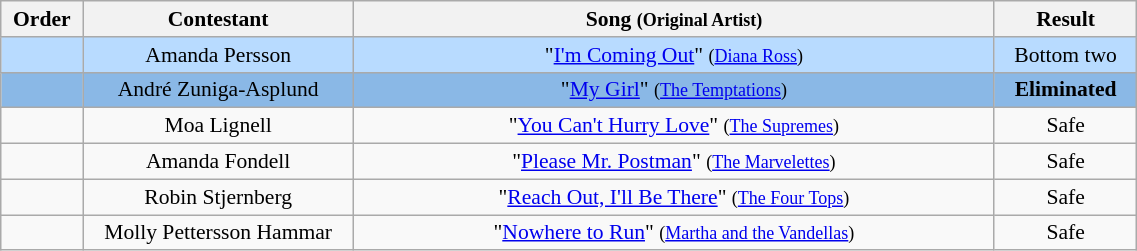<table class="wikitable" style="font-size:90%; width:60%; text-align: center;">
<tr>
<th style="width:05%;">Order</th>
<th style="width:19%;">Contestant</th>
<th style="width:45%;">Song <small>(Original Artist)</small></th>
<th style="width:10%;">Result</th>
</tr>
<tr style="background:#b8dbff;">
<td></td>
<td>Amanda Persson</td>
<td>"<a href='#'>I'm Coming Out</a>" <small>(<a href='#'>Diana Ross</a>)</small></td>
<td>Bottom two</td>
</tr>
<tr style="background:#8ab8e6;">
<td></td>
<td>André Zuniga-Asplund</td>
<td>"<a href='#'>My Girl</a>" <small>(<a href='#'>The Temptations</a>)</small></td>
<td><strong>Eliminated</strong></td>
</tr>
<tr>
<td></td>
<td>Moa Lignell</td>
<td>"<a href='#'>You Can't Hurry Love</a>" <small>(<a href='#'>The Supremes</a>)</small></td>
<td>Safe</td>
</tr>
<tr>
<td></td>
<td>Amanda Fondell</td>
<td>"<a href='#'>Please Mr. Postman</a>" <small>(<a href='#'>The Marvelettes</a>)</small></td>
<td>Safe</td>
</tr>
<tr>
<td></td>
<td>Robin Stjernberg</td>
<td>"<a href='#'>Reach Out, I'll Be There</a>" <small>(<a href='#'>The Four Tops</a>)</small></td>
<td>Safe</td>
</tr>
<tr>
<td></td>
<td>Molly Pettersson Hammar</td>
<td>"<a href='#'>Nowhere to Run</a>" <small>(<a href='#'>Martha and the Vandellas</a>)</small></td>
<td>Safe</td>
</tr>
</table>
